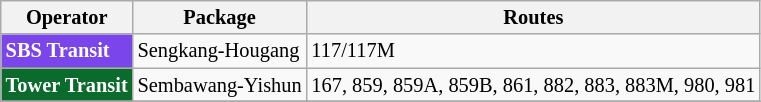<table class="wikitable" style="font-size:85%; text-align: left">
<tr>
<th>Operator</th>
<th>Package</th>
<th>Routes</th>
</tr>
<tr>
<td style="background-color:#7A45EA; color: white"><strong>SBS Transit</strong></td>
<td>Sengkang-Hougang</td>
<td>117/117M</td>
</tr>
<tr>
<td style="background-color:#0a6b2c; color: white"><strong>Tower Transit</strong></td>
<td>Sembawang-Yishun</td>
<td>167, 859, 859A, 859B, 861, 882, 883, 883M, 980, 981</td>
</tr>
<tr>
</tr>
</table>
